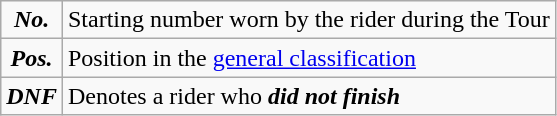<table class="wikitable">
<tr>
<td align=center><strong><em>No.</em></strong></td>
<td>Starting number worn by the rider during the Tour</td>
</tr>
<tr>
<td align=center><strong><em>Pos.</em></strong></td>
<td>Position in the <a href='#'>general classification</a></td>
</tr>
<tr>
<td align=center><strong><em>DNF</em></strong></td>
<td>Denotes a rider who <strong><em>did not finish</em></strong></td>
</tr>
</table>
